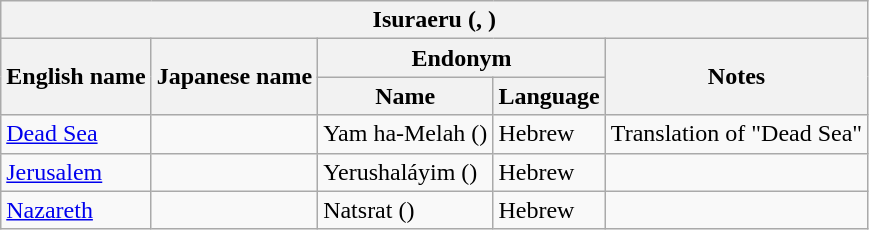<table class="wikitable sortable">
<tr>
<th colspan="5"> Isuraeru (, )</th>
</tr>
<tr>
<th rowspan="2">English name</th>
<th rowspan="2">Japanese name</th>
<th colspan="2">Endonym</th>
<th rowspan="2">Notes</th>
</tr>
<tr>
<th>Name</th>
<th>Language</th>
</tr>
<tr>
<td><a href='#'>Dead Sea</a></td>
<td></td>
<td>Yam ha-Melah ()</td>
<td>Hebrew</td>
<td>Translation of "Dead Sea"</td>
</tr>
<tr>
<td><a href='#'>Jerusalem</a></td>
<td></td>
<td>Yerushaláyim ()</td>
<td>Hebrew</td>
<td></td>
</tr>
<tr>
<td><a href='#'>Nazareth</a></td>
<td></td>
<td>Natsrat ()</td>
<td>Hebrew</td>
<td></td>
</tr>
</table>
